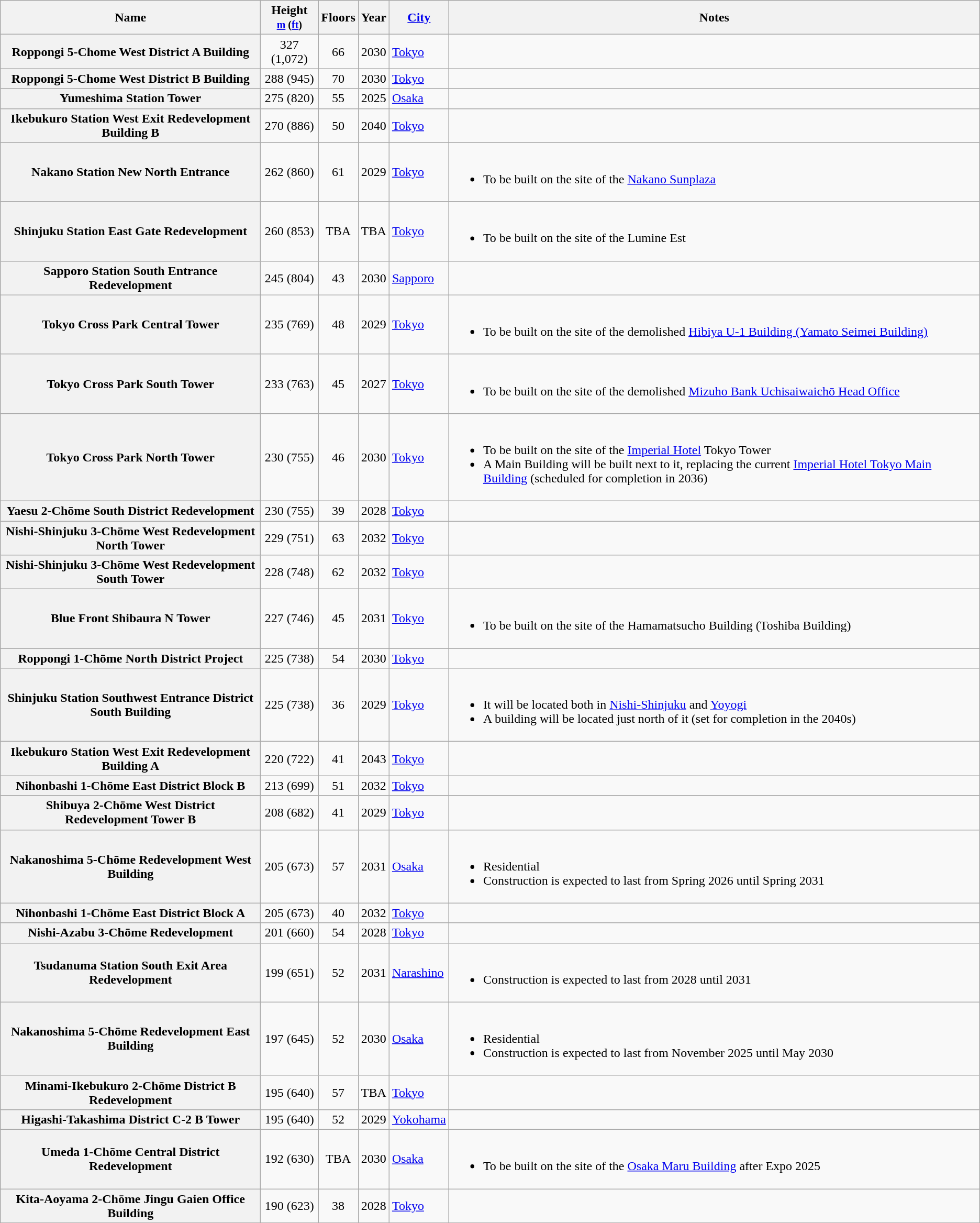<table class="wikitable sortable plainrowheaders">
<tr>
<th scope="col">Name</th>
<th scope="col">Height<br><small><a href='#'>m</a> (<a href='#'>ft</a>)</small></th>
<th scope="col">Floors</th>
<th scope="col">Year</th>
<th scope="col"><a href='#'>City</a></th>
<th scope="col" class="unsortable">Notes</th>
</tr>
<tr>
<th scope="row">Roppongi 5-Chome West District A Building</th>
<td style="text-align:center;">327 (1,072)</td>
<td style="text-align:center;">66</td>
<td style="text-align:center;">2030</td>
<td><a href='#'>Tokyo</a></td>
<td></td>
</tr>
<tr>
<th scope="row">Roppongi 5-Chome West District B Building</th>
<td style="text-align:center;">288 (945)</td>
<td style="text-align:center;">70</td>
<td style="text-align:center;">2030</td>
<td><a href='#'>Tokyo</a></td>
<td></td>
</tr>
<tr>
<th scope="row">Yumeshima Station Tower</th>
<td style="text-align:center;">275 (820)</td>
<td style="text-align:center;">55</td>
<td style="text-align:center;">2025</td>
<td><a href='#'>Osaka</a></td>
<td></td>
</tr>
<tr>
<th scope="row">Ikebukuro Station West Exit Redevelopment Building B</th>
<td style="text-align:center;">270 (886)</td>
<td style="text-align:center;">50</td>
<td style="text-align:center;">2040</td>
<td><a href='#'>Tokyo</a></td>
<td></td>
</tr>
<tr>
<th scope="row">Nakano Station New North Entrance</th>
<td style="text-align:center;">262 (860)</td>
<td style="text-align:center;">61</td>
<td style="text-align:center;">2029</td>
<td><a href='#'>Tokyo</a></td>
<td><br><ul><li>To be built on the site of the  <a href='#'>Nakano Sunplaza</a></li></ul></td>
</tr>
<tr>
<th scope="row">Shinjuku Station East Gate Redevelopment</th>
<td style="text-align:center;">260 (853)</td>
<td style="text-align:center;">TBA</td>
<td style="text-align:center;">TBA</td>
<td><a href='#'>Tokyo</a></td>
<td><br><ul><li>To be built on the site of the Lumine Est</li></ul></td>
</tr>
<tr>
<th scope="row">Sapporo Station South Entrance Redevelopment</th>
<td align="center">245 (804)</td>
<td align="center">43</td>
<td align="center">2030</td>
<td><a href='#'>Sapporo</a></td>
<td></td>
</tr>
<tr>
<th scope="row">Tokyo Cross Park Central Tower</th>
<td align="center">235 (769)</td>
<td align="center">48</td>
<td align="center">2029</td>
<td><a href='#'>Tokyo</a></td>
<td><br><ul><li>To be built on the site of the demolished  <a href='#'>Hibiya U-1 Building (Yamato Seimei Building)</a></li></ul></td>
</tr>
<tr>
<th scope="row">Tokyo Cross Park South Tower</th>
<td style="text-align:center;">233 (763)</td>
<td style="text-align:center;">45</td>
<td style="text-align:center;">2027</td>
<td><a href='#'>Tokyo</a></td>
<td><br><ul><li>To be built on the site of the demolished  <a href='#'>Mizuho Bank Uchisaiwaichō Head Office</a></li></ul></td>
</tr>
<tr>
<th scope="row">Tokyo Cross Park North Tower</th>
<td style="text-align:center;">230 (755)</td>
<td style="text-align:center;">46</td>
<td style="text-align:center;">2030</td>
<td><a href='#'>Tokyo</a></td>
<td><br><ul><li>To be built on the site of the  <a href='#'>Imperial Hotel</a> Tokyo Tower</li><li>A  Main Building will be built next to it, replacing the current  <a href='#'>Imperial Hotel Tokyo Main Building</a> (scheduled for completion in 2036)</li></ul></td>
</tr>
<tr>
<th scope="row">Yaesu 2-Chōme South District Redevelopment</th>
<td style="text-align:center;">230 (755)</td>
<td style="text-align:center;">39</td>
<td style="text-align:center;">2028</td>
<td><a href='#'>Tokyo</a></td>
<td></td>
</tr>
<tr>
<th scope="row">Nishi-Shinjuku 3-Chōme West Redevelopment North Tower</th>
<td style="text-align:center;">229 (751)</td>
<td style="text-align:center;">63</td>
<td style="text-align:center;">2032</td>
<td><a href='#'>Tokyo</a></td>
<td></td>
</tr>
<tr>
<th scope="row">Nishi-Shinjuku 3-Chōme West Redevelopment South Tower</th>
<td style="text-align:center;">228 (748)</td>
<td style="text-align:center;">62</td>
<td style="text-align:center;">2032</td>
<td><a href='#'>Tokyo</a></td>
<td></td>
</tr>
<tr>
<th scope="row">Blue Front Shibaura N Tower</th>
<td style="text-align:center;">227 (746)</td>
<td style="text-align:center;">45</td>
<td style="text-align:center;">2031</td>
<td><a href='#'>Tokyo</a></td>
<td><br><ul><li>To be built on the site of the  Hamamatsucho Building (Toshiba Building)</li></ul></td>
</tr>
<tr>
<th scope="row">Roppongi 1-Chōme North District Project</th>
<td style="text-align:center;">225 (738)</td>
<td style="text-align:center;">54</td>
<td style="text-align:center;">2030</td>
<td><a href='#'>Tokyo</a></td>
<td></td>
</tr>
<tr>
<th scope="row">Shinjuku Station Southwest Entrance District South Building</th>
<td style="text-align:center;">225 (738)</td>
<td style="text-align:center;">36</td>
<td style="text-align:center;">2029</td>
<td><a href='#'>Tokyo</a></td>
<td><br><ul><li>It will be located both in <a href='#'>Nishi-Shinjuku</a> and <a href='#'>Yoyogi</a></li><li>A  building will be located just north of it (set for completion in the 2040s)</li></ul></td>
</tr>
<tr>
<th scope="row">Ikebukuro Station West Exit Redevelopment Building A</th>
<td style="text-align:center;">220 (722)</td>
<td style="text-align:center;">41</td>
<td style="text-align:center;">2043</td>
<td><a href='#'>Tokyo</a></td>
<td></td>
</tr>
<tr>
<th scope="row">Nihonbashi 1-Chōme East District Block B</th>
<td style="text-align:center;">213 (699)</td>
<td style="text-align:center;">51</td>
<td style="text-align:center;">2032</td>
<td><a href='#'>Tokyo</a></td>
<td></td>
</tr>
<tr>
<th scope="row">Shibuya 2-Chōme West District Redevelopment Tower B</th>
<td style="text-align:center;">208 (682)</td>
<td style="text-align:center;">41</td>
<td style="text-align:center;">2029</td>
<td><a href='#'>Tokyo</a></td>
<td></td>
</tr>
<tr>
<th scope="row">Nakanoshima 5-Chōme Redevelopment West Building</th>
<td align="center">205 (673)</td>
<td align="center">57</td>
<td align="center">2031</td>
<td><a href='#'>Osaka</a></td>
<td><br><ul><li>Residential</li><li>Construction is expected to last from Spring 2026 until Spring 2031</li></ul></td>
</tr>
<tr>
<th scope="row">Nihonbashi 1-Chōme East District Block A</th>
<td style="text-align:center;">205 (673)</td>
<td style="text-align:center;">40</td>
<td style="text-align:center;">2032</td>
<td><a href='#'>Tokyo</a></td>
<td></td>
</tr>
<tr>
<th scope="row">Nishi-Azabu 3-Chōme Redevelopment</th>
<td style="text-align:center;">201 (660)</td>
<td style="text-align:center;">54</td>
<td style="text-align:center;">2028</td>
<td><a href='#'>Tokyo</a></td>
<td></td>
</tr>
<tr>
<th scope="row">Tsudanuma Station South Exit Area Redevelopment</th>
<td style="text-align:center;">199 (651)</td>
<td style="text-align:center;">52</td>
<td style="text-align:center;">2031</td>
<td><a href='#'>Narashino</a></td>
<td><br><ul><li>Construction is expected to last from 2028 until 2031</li></ul></td>
</tr>
<tr>
<th scope="row">Nakanoshima 5-Chōme Redevelopment East Building</th>
<td style="text-align:center;">197 (645)</td>
<td style="text-align:center;">52</td>
<td style="text-align:center;">2030</td>
<td><a href='#'>Osaka</a></td>
<td><br><ul><li>Residential</li><li>Construction is expected to last from November 2025 until May 2030</li></ul></td>
</tr>
<tr>
<th scope="row">Minami-Ikebukuro 2-Chōme District B Redevelopment</th>
<td style="text-align:center;">195 (640)</td>
<td style="text-align:center;">57</td>
<td style="text-align:center;">TBA</td>
<td><a href='#'>Tokyo</a></td>
<td></td>
</tr>
<tr>
<th scope="row">Higashi-Takashima District C-2 B Tower</th>
<td style="text-align:center;">195 (640)</td>
<td style="text-align:center;">52</td>
<td style="text-align:center;">2029</td>
<td><a href='#'>Yokohama</a></td>
<td></td>
</tr>
<tr>
<th scope="row">Umeda 1-Chōme Central District Redevelopment</th>
<td align="center">192 (630)</td>
<td align="center">TBA</td>
<td align="center">2030</td>
<td><a href='#'>Osaka</a></td>
<td><br><ul><li>To be built on the site of the  <a href='#'>Osaka Maru Building</a> after Expo 2025</li></ul></td>
</tr>
<tr>
<th scope="row">Kita-Aoyama 2-Chōme Jingu Gaien Office Building</th>
<td style="text-align:center;">190 (623)</td>
<td style="text-align:center;">38</td>
<td style="text-align:center;">2028</td>
<td><a href='#'>Tokyo</a></td>
<td></td>
</tr>
</table>
